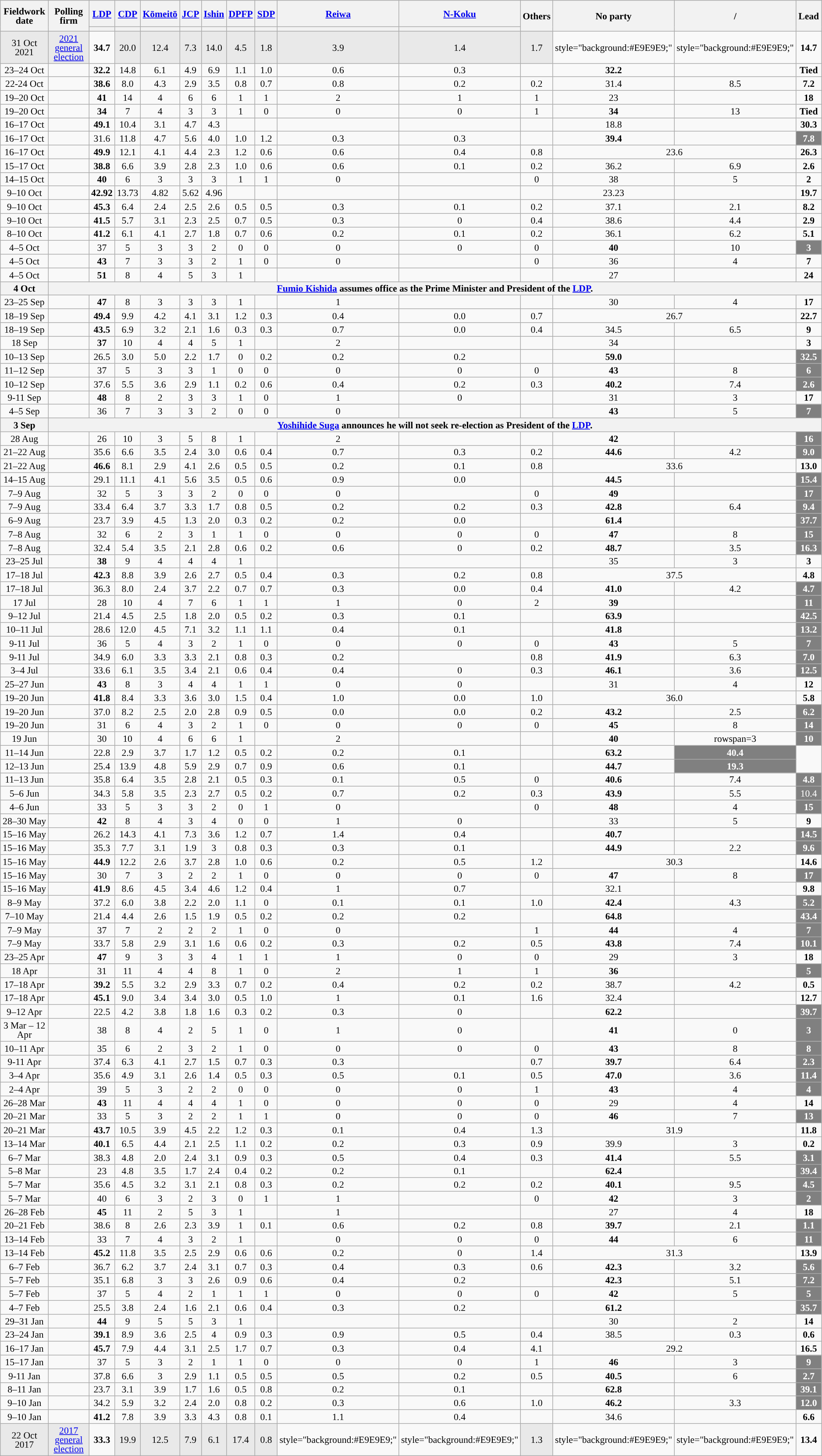<table class="wikitable mw-datatable sortable mw-datatable mw-collapsible" style="text-align:center;font-size:90%;line-height:14px;">
<tr style="height:40px;">
<th class="unsortable" rowspan="2" width=100px>Fieldwork date</th>
<th class="unsortable" rowspan="2" width=155px>Polling firm</th>
<th class="unsortable" "style=width:40px;"><a href='#'>LDP</a></th>
<th class="unsortable" "style=width:40px;"><a href='#'>CDP</a></th>
<th class="unsortable" "style=width:40px;"><a href='#'>Kōmeitō</a></th>
<th class="unsortable" "style=width:40px;"><a href='#'>JCP</a></th>
<th class="unsortable" "style=width:40px;"><a href='#'>Ishin</a></th>
<th class="unsortable" "style=width:40px;"><a href='#'>DPFP</a></th>
<th class="unsortable" "style=width:40px;"><a href='#'>SDP</a></th>
<th class="unsortable" "style=width:40px;"><a href='#'>Reiwa</a></th>
<th class="unsortable" "style=width:40px;"><a href='#'>N-Koku</a></th>
<th rowspan="2" class="unsortable" width="40px">Others</th>
<th rowspan="2" class="unsortable" width="40px">No party</th>
<th rowspan="2" class="unsortable" width="40px">/<br></th>
<th rowspan="2" class="unsortable" width="40px">Lead</th>
</tr>
<tr>
<th style="background: "></th>
<th style="background: "></th>
<th style="background: "></th>
<th style="background: "></th>
<th style="background: "></th>
<th style="background: "></th>
<th style="background: "></th>
<th style="background: "></th>
<th style="background: "></th>
</tr>
<tr>
<td style="background:#E9E9E9;" data-sort-value="2021-10-31">31 Oct 2021</td>
<td style="background:#E9E9E9;"><a href='#'>2021 general election</a></td>
<td><strong>34.7</strong></td>
<td style="background:#E9E9E9;">20.0</td>
<td style="background:#E9E9E9;">12.4</td>
<td style="background:#E9E9E9;">7.3</td>
<td style="background:#E9E9E9;">14.0</td>
<td style="background:#E9E9E9;">4.5</td>
<td style="background:#E9E9E9;">1.8</td>
<td style="background:#E9E9E9;">3.9</td>
<td style="background:#E9E9E9;">1.4</td>
<td style="background:#E9E9E9;">1.7</td>
<td>style="background:#E9E9E9;" </td>
<td>style="background:#E9E9E9;" </td>
<td style="background:"><strong>14.7</strong></td>
</tr>
<tr>
<td>23–24 Oct</td>
<td></td>
<td><strong>32.2</strong></td>
<td>14.8</td>
<td>6.1</td>
<td>4.9</td>
<td>6.9</td>
<td>1.1</td>
<td>1.0</td>
<td>0.6</td>
<td>0.3</td>
<td></td>
<td><strong>32.2</strong></td>
<td></td>
<td><strong>Tied</strong></td>
</tr>
<tr>
<td>22-24 Oct</td>
<td></td>
<td><strong>38.6</strong></td>
<td>8.0</td>
<td>4.3</td>
<td>2.9</td>
<td>3.5</td>
<td>0.8</td>
<td>0.7</td>
<td>0.8</td>
<td>0.2</td>
<td>0.2</td>
<td>31.4</td>
<td>8.5</td>
<td style="background:"><strong>7.2</strong></td>
</tr>
<tr>
<td>19–20 Oct</td>
<td></td>
<td><strong>41</strong></td>
<td>14</td>
<td>4</td>
<td>6</td>
<td>6</td>
<td>1</td>
<td>1</td>
<td>2</td>
<td>1</td>
<td>1</td>
<td>23</td>
<td></td>
<td style="background:"><strong>18</strong></td>
</tr>
<tr>
<td>19–20 Oct</td>
<td></td>
<td><strong>34</strong></td>
<td>7</td>
<td>4</td>
<td>3</td>
<td>3</td>
<td>1</td>
<td>0</td>
<td>0</td>
<td>0</td>
<td>1</td>
<td><strong>34</strong></td>
<td>13</td>
<td><strong>Tied</strong></td>
</tr>
<tr>
<td>16–17 Oct</td>
<td></td>
<td><strong>49.1</strong></td>
<td>10.4</td>
<td>3.1</td>
<td>4.7</td>
<td>4.3</td>
<td></td>
<td></td>
<td></td>
<td></td>
<td></td>
<td>18.8</td>
<td></td>
<td style="background:"><strong>30.3</strong></td>
</tr>
<tr>
<td>16–17 Oct</td>
<td></td>
<td>31.6</td>
<td>11.8</td>
<td>4.7</td>
<td>5.6</td>
<td>4.0</td>
<td>1.0</td>
<td>1.2</td>
<td>0.3</td>
<td>0.3</td>
<td></td>
<td><strong>39.4</strong></td>
<td></td>
<td style="background:gray; color:white"><strong>7.8</strong></td>
</tr>
<tr>
<td>16–17 Oct</td>
<td></td>
<td><strong>49.9</strong></td>
<td>12.1</td>
<td>4.1</td>
<td>4.4</td>
<td>2.3</td>
<td>1.2</td>
<td>0.6</td>
<td>0.6</td>
<td>0.4</td>
<td>0.8</td>
<td colspan="2">23.6</td>
<td style="background:"><strong>26.3</strong></td>
</tr>
<tr>
<td>15–17 Oct</td>
<td></td>
<td><strong>38.8</strong></td>
<td>6.6</td>
<td>3.9</td>
<td>2.8</td>
<td>2.3</td>
<td>1.0</td>
<td>0.6</td>
<td>0.6</td>
<td>0.1</td>
<td>0.2</td>
<td>36.2</td>
<td>6.9</td>
<td style="background:"><strong>2.6</strong></td>
</tr>
<tr>
<td>14–15 Oct</td>
<td></td>
<td><strong>40</strong></td>
<td>6</td>
<td>3</td>
<td>3</td>
<td>3</td>
<td>1</td>
<td>1</td>
<td>0</td>
<td></td>
<td>0</td>
<td>38</td>
<td>5</td>
<td style="background:"><strong>2</strong></td>
</tr>
<tr>
<td>9–10 Oct</td>
<td> </td>
<td><strong>42.92</strong></td>
<td>13.73</td>
<td>4.82</td>
<td>5.62</td>
<td>4.96</td>
<td></td>
<td></td>
<td></td>
<td></td>
<td></td>
<td>23.23</td>
<td></td>
<td style="background:"><strong>19.7</strong></td>
</tr>
<tr>
<td>9–10 Oct</td>
<td></td>
<td><strong>45.3</strong></td>
<td>6.4</td>
<td>2.4</td>
<td>2.5</td>
<td>2.6</td>
<td>0.5</td>
<td>0.5</td>
<td>0.3</td>
<td>0.1</td>
<td>0.2</td>
<td>37.1</td>
<td>2.1</td>
<td style="background:"><strong>8.2</strong></td>
</tr>
<tr>
<td>9–10 Oct</td>
<td></td>
<td><strong>41.5</strong></td>
<td>5.7</td>
<td>3.1</td>
<td>2.3</td>
<td>2.5</td>
<td>0.7</td>
<td>0.5</td>
<td>0.3</td>
<td>0</td>
<td>0.4</td>
<td>38.6</td>
<td>4.4</td>
<td style="background:"><strong>2.9</strong></td>
</tr>
<tr>
<td>8–10 Oct</td>
<td></td>
<td><strong>41.2</strong></td>
<td>6.1</td>
<td>4.1</td>
<td>2.7</td>
<td>1.8</td>
<td>0.7</td>
<td>0.6</td>
<td>0.2</td>
<td>0.1</td>
<td>0.2</td>
<td>36.1</td>
<td>6.2</td>
<td style="background:"><strong>5.1</strong></td>
</tr>
<tr>
<td>4–5 Oct</td>
<td></td>
<td>37</td>
<td>5</td>
<td>3</td>
<td>3</td>
<td>2</td>
<td>0</td>
<td>0</td>
<td>0</td>
<td>0</td>
<td>0</td>
<td><strong>40</strong></td>
<td>10</td>
<td style="background:gray; color:white"><strong>3</strong></td>
</tr>
<tr>
<td>4–5 Oct</td>
<td></td>
<td><strong>43</strong></td>
<td>7</td>
<td>3</td>
<td>3</td>
<td>2</td>
<td>1</td>
<td>0</td>
<td>0</td>
<td></td>
<td>0</td>
<td>36</td>
<td>4</td>
<td style="background:"><strong>7</strong></td>
</tr>
<tr>
<td>4–5 Oct</td>
<td></td>
<td><strong>51</strong></td>
<td>8</td>
<td>4</td>
<td>5</td>
<td>3</td>
<td>1</td>
<td></td>
<td></td>
<td></td>
<td></td>
<td>27</td>
<td></td>
<td style="background:"><strong>24</strong></td>
</tr>
<tr>
<th>4 Oct</th>
<th colspan="14"><a href='#'>Fumio Kishida</a> assumes office as the Prime Minister and President of the <a href='#'>LDP</a>.</th>
</tr>
<tr>
<td>23–25 Sep</td>
<td></td>
<td><strong>47</strong></td>
<td>8</td>
<td>3</td>
<td>3</td>
<td>3</td>
<td>1</td>
<td></td>
<td>1</td>
<td></td>
<td></td>
<td>30</td>
<td>4</td>
<td style="background:"><strong>17</strong></td>
</tr>
<tr>
<td>18–19 Sep</td>
<td></td>
<td><strong>49.4</strong></td>
<td>9.9</td>
<td>4.2</td>
<td>4.1</td>
<td>3.1</td>
<td>1.2</td>
<td>0.3</td>
<td>0.4</td>
<td>0.0</td>
<td>0.7</td>
<td colspan="2">26.7</td>
<td style="background:"><strong>22.7</strong></td>
</tr>
<tr>
<td>18–19 Sep</td>
<td></td>
<td><strong>43.5</strong></td>
<td>6.9</td>
<td>3.2</td>
<td>2.1</td>
<td>1.6</td>
<td>0.3</td>
<td>0.3</td>
<td>0.7</td>
<td>0.0</td>
<td>0.4</td>
<td>34.5</td>
<td>6.5</td>
<td style="background:"><strong>9</strong></td>
</tr>
<tr>
<td>18 Sep</td>
<td></td>
<td><strong>37</strong></td>
<td>10</td>
<td>4</td>
<td>4</td>
<td>5</td>
<td>1</td>
<td></td>
<td>2</td>
<td></td>
<td></td>
<td>34</td>
<td></td>
<td style="background:"><strong>3</strong></td>
</tr>
<tr>
<td>10–13 Sep</td>
<td> </td>
<td>26.5</td>
<td>3.0</td>
<td>5.0</td>
<td>2.2</td>
<td>1.7</td>
<td>0</td>
<td>0.2</td>
<td>0.2</td>
<td>0.2</td>
<td></td>
<td><strong>59.0</strong></td>
<td></td>
<td style="background:gray; color:white"><strong>32.5</strong></td>
</tr>
<tr>
<td>11–12 Sep</td>
<td></td>
<td>37</td>
<td>5</td>
<td>3</td>
<td>3</td>
<td>1</td>
<td>0</td>
<td>0</td>
<td>0</td>
<td>0</td>
<td>0</td>
<td><strong>43</strong></td>
<td>8</td>
<td style="background:gray; color:white"><strong>6</strong></td>
</tr>
<tr>
<td>10–12 Sep</td>
<td></td>
<td>37.6</td>
<td>5.5</td>
<td>3.6</td>
<td>2.9</td>
<td>1.1</td>
<td>0.2</td>
<td>0.6</td>
<td>0.4</td>
<td>0.2</td>
<td>0.3</td>
<td><strong>40.2</strong></td>
<td>7.4</td>
<td style="background:gray; color:white"><strong>2.6</strong></td>
</tr>
<tr>
<td>9-11 Sep</td>
<td></td>
<td><strong>48</strong></td>
<td>8</td>
<td>2</td>
<td>3</td>
<td>3</td>
<td>1</td>
<td>0</td>
<td>1</td>
<td>0</td>
<td></td>
<td>31</td>
<td>3</td>
<td style="background:"><strong>17</strong></td>
</tr>
<tr>
<td>4–5 Sep</td>
<td></td>
<td>36</td>
<td>7</td>
<td>3</td>
<td>3</td>
<td>2</td>
<td>0</td>
<td>0</td>
<td>0</td>
<td></td>
<td></td>
<td><strong>43</strong></td>
<td>5</td>
<td style="background:gray; color:white"><strong>7</strong></td>
</tr>
<tr>
<th>3 Sep</th>
<th colspan="14"><a href='#'>Yoshihide Suga</a> announces he will not seek re-election as President of the <a href='#'>LDP</a>.</th>
</tr>
<tr>
<td>28 Aug</td>
<td></td>
<td>26</td>
<td>10</td>
<td>3</td>
<td>5</td>
<td>8</td>
<td>1</td>
<td></td>
<td>2</td>
<td></td>
<td></td>
<td><strong>42</strong></td>
<td></td>
<td style="background:gray; color:white"><strong>16</strong></td>
</tr>
<tr>
<td>21–22 Aug</td>
<td></td>
<td>35.6</td>
<td>6.6</td>
<td>3.5</td>
<td>2.4</td>
<td>3.0</td>
<td>0.6</td>
<td>0.4</td>
<td>0.7</td>
<td>0.3</td>
<td>0.2</td>
<td><strong>44.6</strong></td>
<td>4.2</td>
<td style="background:gray; color:white"><strong>9.0</strong></td>
</tr>
<tr>
<td>21–22 Aug</td>
<td></td>
<td><strong>46.6</strong></td>
<td>8.1</td>
<td>2.9</td>
<td>4.1</td>
<td>2.6</td>
<td>0.5</td>
<td>0.5</td>
<td>0.2</td>
<td>0.1</td>
<td>0.8</td>
<td colspan="2">33.6</td>
<td style="background:"><strong>13.0</strong></td>
</tr>
<tr>
<td>14–15 Aug</td>
<td></td>
<td>29.1</td>
<td>11.1</td>
<td>4.1</td>
<td>5.6</td>
<td>3.5</td>
<td>0.5</td>
<td>0.6</td>
<td>0.9</td>
<td>0.0</td>
<td></td>
<td><strong>44.5</strong></td>
<td></td>
<td style="background:gray; color:white"><strong>15.4</strong></td>
</tr>
<tr>
<td>7–9 Aug</td>
<td></td>
<td>32</td>
<td>5</td>
<td>3</td>
<td>3</td>
<td>2</td>
<td>0</td>
<td>0</td>
<td>0</td>
<td></td>
<td>0</td>
<td><strong>49</strong></td>
<td></td>
<td style="background:gray; color:white"><strong>17</strong></td>
</tr>
<tr>
<td>7–9 Aug</td>
<td></td>
<td>33.4</td>
<td>6.4</td>
<td>3.7</td>
<td>3.3</td>
<td>1.7</td>
<td>0.8</td>
<td>0.5</td>
<td>0.2</td>
<td>0.2</td>
<td>0.3</td>
<td><strong>42.8</strong></td>
<td>6.4</td>
<td style="background:gray; color:white"><strong>9.4</strong></td>
</tr>
<tr>
<td>6–9 Aug</td>
<td> </td>
<td>23.7</td>
<td>3.9</td>
<td>4.5</td>
<td>1.3</td>
<td>2.0</td>
<td>0.3</td>
<td>0.2</td>
<td>0.2</td>
<td>0.0</td>
<td></td>
<td><strong>61.4</strong></td>
<td></td>
<td style="background:gray; color:white"><strong>37.7</strong></td>
</tr>
<tr>
<td>7–8 Aug</td>
<td></td>
<td>32</td>
<td>6</td>
<td>2</td>
<td>3</td>
<td>1</td>
<td>1</td>
<td>0</td>
<td>0</td>
<td>0</td>
<td>0</td>
<td><strong>47</strong></td>
<td>8</td>
<td style="background:gray; color:white"><strong>15</strong></td>
</tr>
<tr>
<td>7–8 Aug</td>
<td></td>
<td>32.4</td>
<td>5.4</td>
<td>3.5</td>
<td>2.1</td>
<td>2.8</td>
<td>0.6</td>
<td>0.2</td>
<td>0.6</td>
<td>0</td>
<td>0.2</td>
<td><strong>48.7</strong></td>
<td>3.5</td>
<td style="background:gray; color:white"><strong>16.3</strong></td>
</tr>
<tr>
<td>23–25 Jul</td>
<td></td>
<td><strong>38</strong></td>
<td>9</td>
<td>4</td>
<td>4</td>
<td>4</td>
<td>1</td>
<td></td>
<td></td>
<td></td>
<td></td>
<td>35</td>
<td>3</td>
<td style="background:"><strong>3</strong></td>
</tr>
<tr>
<td>17–18 Jul</td>
<td></td>
<td><strong>42.3</strong></td>
<td>8.8</td>
<td>3.9</td>
<td>2.6</td>
<td>2.7</td>
<td>0.5</td>
<td>0.4</td>
<td>0.3</td>
<td>0.2</td>
<td>0.8</td>
<td colspan="2">37.5</td>
<td style="background:"><strong>4.8</strong></td>
</tr>
<tr>
<td>17–18 Jul</td>
<td></td>
<td>36.3</td>
<td>8.0</td>
<td>2.4</td>
<td>3.7</td>
<td>2.2</td>
<td>0.7</td>
<td>0.7</td>
<td>0.3</td>
<td>0.0</td>
<td>0.4</td>
<td><strong>41.0</strong></td>
<td>4.2</td>
<td style="background:gray; color:white"><strong>4.7</strong></td>
</tr>
<tr>
<td>17 Jul</td>
<td></td>
<td>28</td>
<td>10</td>
<td>4</td>
<td>7</td>
<td>6</td>
<td>1</td>
<td>1</td>
<td>1</td>
<td>0</td>
<td>2</td>
<td><strong>39</strong></td>
<td></td>
<td style="background:gray; color:white"><strong>11</strong></td>
</tr>
<tr>
<td>9–12 Jul</td>
<td> </td>
<td>21.4</td>
<td>4.5</td>
<td>2.5</td>
<td>1.8</td>
<td>2.0</td>
<td>0.5</td>
<td>0.2</td>
<td>0.3</td>
<td>0.1</td>
<td></td>
<td><strong>63.9</strong></td>
<td></td>
<td style="background:gray; color:white"><strong>42.5</strong></td>
</tr>
<tr>
<td>10–11 Jul</td>
<td></td>
<td>28.6</td>
<td>12.0</td>
<td>4.5</td>
<td>7.1</td>
<td>3.2</td>
<td>1.1</td>
<td>1.1</td>
<td>0.4</td>
<td>0.1</td>
<td></td>
<td><strong>41.8</strong></td>
<td></td>
<td style="background:gray; color:white"><strong>13.2</strong></td>
</tr>
<tr>
<td>9-11 Jul</td>
<td></td>
<td>36</td>
<td>5</td>
<td>4</td>
<td>3</td>
<td>2</td>
<td>1</td>
<td>0</td>
<td>0</td>
<td>0</td>
<td>0</td>
<td><strong>43</strong></td>
<td>5</td>
<td style="background:gray; color:white"><strong>7</strong></td>
</tr>
<tr>
<td>9-11 Jul</td>
<td></td>
<td>34.9</td>
<td>6.0</td>
<td>3.3</td>
<td>3.3</td>
<td>2.1</td>
<td>0.8</td>
<td>0.3</td>
<td>0.2</td>
<td></td>
<td>0.8</td>
<td><strong>41.9</strong></td>
<td>6.3</td>
<td style="background:gray; color:white"><strong>7.0</strong></td>
</tr>
<tr>
<td>3–4 Jul</td>
<td></td>
<td>33.6</td>
<td>6.1</td>
<td>3.5</td>
<td>3.4</td>
<td>2.1</td>
<td>0.6</td>
<td>0.4</td>
<td>0.4</td>
<td>0</td>
<td>0.3</td>
<td><strong>46.1</strong></td>
<td>3.6</td>
<td style="background:gray; color:white"><strong>12.5</strong></td>
</tr>
<tr>
<td>25–27 Jun</td>
<td></td>
<td><strong>43</strong></td>
<td>8</td>
<td>3</td>
<td>4</td>
<td>4</td>
<td>1</td>
<td>1</td>
<td>0</td>
<td>0</td>
<td></td>
<td>31</td>
<td>4</td>
<td style="background:"><strong>12</strong></td>
</tr>
<tr>
<td>19–20 Jun</td>
<td></td>
<td><strong>41.8</strong></td>
<td>8.4</td>
<td>3.3</td>
<td>3.6</td>
<td>3.0</td>
<td>1.5</td>
<td>0.4</td>
<td>1.0</td>
<td>0.0</td>
<td>1.0</td>
<td colspan="2">36.0</td>
<td style="background:"><strong>5.8</strong></td>
</tr>
<tr>
<td>19–20 Jun</td>
<td></td>
<td>37.0</td>
<td>8.2</td>
<td>2.5</td>
<td>2.0</td>
<td>2.8</td>
<td>0.9</td>
<td>0.5</td>
<td>0.0</td>
<td>0.0</td>
<td>0.2</td>
<td><strong>43.2</strong></td>
<td>2.5</td>
<td style="background:gray; color:white"><strong>6.2</strong></td>
</tr>
<tr>
<td>19–20 Jun</td>
<td></td>
<td>31</td>
<td>6</td>
<td>4</td>
<td>3</td>
<td>2</td>
<td>1</td>
<td>0</td>
<td>0</td>
<td>0</td>
<td>0</td>
<td><strong>45</strong></td>
<td>8</td>
<td style="background:gray; color:white"><strong>14</strong></td>
</tr>
<tr>
<td>19 Jun</td>
<td></td>
<td>30</td>
<td>10</td>
<td>4</td>
<td>6</td>
<td>6</td>
<td>1</td>
<td></td>
<td>2</td>
<td></td>
<td></td>
<td><strong>40</strong></td>
<td>rowspan=3 </td>
<td style="background:gray; color:white"><strong>10</strong></td>
</tr>
<tr>
<td>11–14 Jun</td>
<td> </td>
<td>22.8</td>
<td>2.9</td>
<td>3.7</td>
<td>1.7</td>
<td>1.2</td>
<td>0.5</td>
<td>0.2</td>
<td>0.2</td>
<td>0.1</td>
<td></td>
<td><strong>63.2</strong></td>
<td style="background:gray; color:white"><strong>40.4</strong></td>
</tr>
<tr>
<td>12–13 Jun</td>
<td></td>
<td>25.4</td>
<td>13.9</td>
<td>4.8</td>
<td>5.9</td>
<td>2.9</td>
<td>0.7</td>
<td>0.9</td>
<td>0.6</td>
<td>0.1</td>
<td></td>
<td><strong>44.7</strong></td>
<td style="background:gray; color:white"><strong>19.3</strong></td>
</tr>
<tr>
<td>11–13 Jun</td>
<td></td>
<td>35.8</td>
<td>6.4</td>
<td>3.5</td>
<td>2.8</td>
<td>2.1</td>
<td>0.5</td>
<td>0.3</td>
<td>0.1</td>
<td>0.5</td>
<td>0</td>
<td><strong>40.6</strong></td>
<td>7.4</td>
<td style="background:gray; color:white"><strong>4.8</strong></td>
</tr>
<tr>
<td>5–6 Jun</td>
<td></td>
<td>34.3</td>
<td>5.8</td>
<td>3.5</td>
<td>2.3</td>
<td>2.7</td>
<td>0.5</td>
<td>0.2</td>
<td>0.7</td>
<td>0.2</td>
<td>0.3</td>
<td><strong>43.9</strong></td>
<td>5.5</td>
<td style="background:gray; color:white">10.4</td>
</tr>
<tr>
<td>4–6 Jun</td>
<td></td>
<td>33</td>
<td>5</td>
<td>3</td>
<td>3</td>
<td>2</td>
<td>0</td>
<td>1</td>
<td>0</td>
<td></td>
<td>0</td>
<td><strong>48</strong></td>
<td>4</td>
<td style="background:gray; color:white"><strong>15</strong></td>
</tr>
<tr>
<td>28–30 May</td>
<td></td>
<td><strong>42</strong></td>
<td>8</td>
<td>4</td>
<td>3</td>
<td>4</td>
<td>0</td>
<td>0</td>
<td>1</td>
<td>0</td>
<td></td>
<td>33</td>
<td>5</td>
<td style="background:"><strong>9</strong></td>
</tr>
<tr>
<td>15–16 May</td>
<td></td>
<td>26.2</td>
<td>14.3</td>
<td>4.1</td>
<td>7.3</td>
<td>3.6</td>
<td>1.2</td>
<td>0.7</td>
<td>1.4</td>
<td>0.4</td>
<td></td>
<td><strong>40.7</strong></td>
<td></td>
<td style="background:gray; color:white"><strong>14.5</strong></td>
</tr>
<tr>
<td>15–16 May</td>
<td></td>
<td>35.3</td>
<td>7.7</td>
<td>3.1</td>
<td>1.9</td>
<td>3</td>
<td>0.8</td>
<td>0.3</td>
<td>0.3</td>
<td>0.1</td>
<td></td>
<td><strong>44.9</strong></td>
<td>2.2</td>
<td style="background:gray; color:white"><strong>9.6</strong></td>
</tr>
<tr>
<td>15–16 May</td>
<td></td>
<td><strong>44.9</strong></td>
<td>12.2</td>
<td>2.6</td>
<td>3.7</td>
<td>2.8</td>
<td>1.0</td>
<td>0.6</td>
<td>0.2</td>
<td>0.5</td>
<td>1.2</td>
<td colspan="2">30.3</td>
<td style="background:"><strong>14.6</strong></td>
</tr>
<tr>
<td>15–16 May</td>
<td></td>
<td>30</td>
<td>7</td>
<td>3</td>
<td>2</td>
<td>2</td>
<td>1</td>
<td>0</td>
<td>0</td>
<td>0</td>
<td>0</td>
<td><strong>47</strong></td>
<td>8</td>
<td style="background:gray; color:white"><strong>17</strong></td>
</tr>
<tr>
<td>15–16 May</td>
<td></td>
<td><strong>41.9</strong></td>
<td>8.6</td>
<td>4.5</td>
<td>3.4</td>
<td>4.6</td>
<td>1.2</td>
<td>0.4</td>
<td>1</td>
<td>0.7</td>
<td></td>
<td>32.1</td>
<td></td>
<td style="background:"><strong>9.8</strong></td>
</tr>
<tr>
<td>8–9 May</td>
<td></td>
<td>37.2</td>
<td>6.0</td>
<td>3.8</td>
<td>2.2</td>
<td>2.0</td>
<td>1.1</td>
<td>0</td>
<td>0.1</td>
<td>0.1</td>
<td>1.0</td>
<td><strong>42.4</strong></td>
<td>4.3</td>
<td style="background:gray; color:white"><strong>5.2</strong></td>
</tr>
<tr>
<td>7–10 May</td>
<td> </td>
<td>21.4</td>
<td>4.4</td>
<td>2.6</td>
<td>1.5</td>
<td>1.9</td>
<td>0.5</td>
<td>0.2</td>
<td>0.2</td>
<td>0.2</td>
<td></td>
<td><strong>64.8</strong></td>
<td></td>
<td style="background:gray; color:white"><strong>43.4</strong></td>
</tr>
<tr>
<td>7–9 May</td>
<td></td>
<td>37</td>
<td>7</td>
<td>2</td>
<td>2</td>
<td>2</td>
<td>1</td>
<td>0</td>
<td>0</td>
<td></td>
<td>1</td>
<td><strong>44</strong></td>
<td>4</td>
<td style="background:gray; color:white"><strong>7</strong></td>
</tr>
<tr>
<td>7–9 May</td>
<td></td>
<td>33.7</td>
<td>5.8</td>
<td>2.9</td>
<td>3.1</td>
<td>1.6</td>
<td>0.6</td>
<td>0.2</td>
<td>0.3</td>
<td>0.2</td>
<td>0.5</td>
<td><strong>43.8</strong></td>
<td>7.4</td>
<td style="background:gray; color:white"><strong>10.1</strong></td>
</tr>
<tr>
<td>23–25 Apr</td>
<td></td>
<td><strong>47</strong></td>
<td>9</td>
<td>3</td>
<td>3</td>
<td>4</td>
<td>1</td>
<td>1</td>
<td>1</td>
<td>0</td>
<td>0</td>
<td>29</td>
<td>3</td>
<td style="background:"><strong>18</strong></td>
</tr>
<tr>
<td>18 Apr</td>
<td></td>
<td>31</td>
<td>11</td>
<td>4</td>
<td>4</td>
<td>8</td>
<td>1</td>
<td>0</td>
<td>2</td>
<td>1</td>
<td>1</td>
<td><strong>36</strong></td>
<td></td>
<td style="background:gray; color:white"><strong>5</strong></td>
</tr>
<tr>
<td>17–18 Apr</td>
<td></td>
<td><strong>39.2</strong></td>
<td>5.5</td>
<td>3.2</td>
<td>2.9</td>
<td>3.3</td>
<td>0.7</td>
<td>0.2</td>
<td>0.4</td>
<td>0.2</td>
<td>0.2</td>
<td>38.7</td>
<td>4.2</td>
<td style="background:"><strong>0.5</strong></td>
</tr>
<tr>
<td>17–18 Apr</td>
<td></td>
<td><strong>45.1</strong></td>
<td>9.0</td>
<td>3.4</td>
<td>3.4</td>
<td>3.0</td>
<td>0.5</td>
<td>1.0</td>
<td>1</td>
<td>0.1</td>
<td>1.6</td>
<td>32.4</td>
<td></td>
<td style="background:"><strong>12.7</strong></td>
</tr>
<tr>
<td>9–12 Apr</td>
<td> </td>
<td>22.5</td>
<td>4.2</td>
<td>3.8</td>
<td>1.8</td>
<td>1.6</td>
<td>0.3</td>
<td>0.2</td>
<td>0.3</td>
<td>0</td>
<td></td>
<td><strong>62.2</strong></td>
<td></td>
<td style="background:gray; color:white"><strong>39.7</strong></td>
</tr>
<tr>
<td>3 Mar – 12 Apr</td>
<td></td>
<td>38</td>
<td>8</td>
<td>4</td>
<td>2</td>
<td>5</td>
<td>1</td>
<td>0</td>
<td>1</td>
<td>0</td>
<td></td>
<td><strong>41</strong></td>
<td>0</td>
<td style="background:gray; color:white"><strong>3</strong></td>
</tr>
<tr>
<td>10–11 Apr</td>
<td></td>
<td>35</td>
<td>6</td>
<td>2</td>
<td>3</td>
<td>2</td>
<td>1</td>
<td>0</td>
<td>0</td>
<td>0</td>
<td>0</td>
<td><strong>43</strong></td>
<td>8</td>
<td style="background:gray; color:white"><strong>8</strong></td>
</tr>
<tr>
<td>9-11 Apr</td>
<td></td>
<td>37.4</td>
<td>6.3</td>
<td>4.1</td>
<td>2.7</td>
<td>1.5</td>
<td>0.7</td>
<td>0.3</td>
<td>0.3</td>
<td></td>
<td>0.7</td>
<td><strong>39.7</strong></td>
<td>6.4</td>
<td style="background:gray; color:white"><strong>2.3</strong></td>
</tr>
<tr>
<td>3–4 Apr</td>
<td></td>
<td>35.6</td>
<td>4.9</td>
<td>3.1</td>
<td>2.6</td>
<td>1.4</td>
<td>0.5</td>
<td>0.3</td>
<td>0.5</td>
<td>0.1</td>
<td>0.5</td>
<td><strong>47.0</strong></td>
<td>3.6</td>
<td style="background:gray; color:white"><strong>11.4</strong></td>
</tr>
<tr>
<td>2–4 Apr</td>
<td></td>
<td>39</td>
<td>5</td>
<td>3</td>
<td>2</td>
<td>2</td>
<td>0</td>
<td>0</td>
<td>0</td>
<td>0</td>
<td>1</td>
<td><strong>43</strong></td>
<td>4</td>
<td style="background:gray; color:white"><strong>4</strong></td>
</tr>
<tr>
<td>26–28 Mar</td>
<td></td>
<td><strong>43</strong></td>
<td>11</td>
<td>4</td>
<td>4</td>
<td>4</td>
<td>1</td>
<td>0</td>
<td>0</td>
<td>0</td>
<td>0</td>
<td>29</td>
<td>4</td>
<td style="background:"><strong>14</strong></td>
</tr>
<tr>
<td>20–21 Mar</td>
<td></td>
<td>33</td>
<td>5</td>
<td>3</td>
<td>2</td>
<td>2</td>
<td>1</td>
<td>1</td>
<td>0</td>
<td>0</td>
<td>0</td>
<td><strong>46</strong></td>
<td>7</td>
<td style="background:gray; color:white"><strong>13</strong></td>
</tr>
<tr>
<td>20–21 Mar</td>
<td></td>
<td><strong>43.7</strong></td>
<td>10.5</td>
<td>3.9</td>
<td>4.5</td>
<td>2.2</td>
<td>1.2</td>
<td>0.3</td>
<td>0.1</td>
<td>0.4</td>
<td>1.3</td>
<td colspan="2" rowspan="1">31.9</td>
<td style="background:"><strong>11.8</strong></td>
</tr>
<tr>
<td>13–14 Mar</td>
<td></td>
<td><strong>40.1</strong></td>
<td>6.5</td>
<td>4.4</td>
<td>2.1</td>
<td>2.5</td>
<td>1.1</td>
<td>0.2</td>
<td>0.2</td>
<td>0.3</td>
<td>0.9</td>
<td>39.9</td>
<td>3</td>
<td style="background:"><strong>0.2</strong></td>
</tr>
<tr>
<td>6–7 Mar</td>
<td></td>
<td>38.3</td>
<td>4.8</td>
<td>2.0</td>
<td>2.4</td>
<td>3.1</td>
<td>0.9</td>
<td>0.3</td>
<td>0.5</td>
<td>0.4</td>
<td>0.3</td>
<td><strong>41.4</strong></td>
<td>5.5</td>
<td style="background:gray; color:white"><strong>3.1</strong></td>
</tr>
<tr>
<td>5–8 Mar</td>
<td> </td>
<td>23</td>
<td>4.8</td>
<td>3.5</td>
<td>1.7</td>
<td>2.4</td>
<td>0.4</td>
<td>0.2</td>
<td>0.2</td>
<td>0.1</td>
<td></td>
<td><strong>62.4</strong></td>
<td></td>
<td style="background:gray; color:white"><strong>39.4</strong></td>
</tr>
<tr>
<td>5–7 Mar</td>
<td></td>
<td>35.6</td>
<td>4.5</td>
<td>3.2</td>
<td>3.1</td>
<td>2.1</td>
<td>0.8</td>
<td>0.3</td>
<td>0.2</td>
<td>0.2</td>
<td>0.2</td>
<td><strong>40.1</strong></td>
<td>9.5</td>
<td style="background:gray; color:white"><strong>4.5</strong></td>
</tr>
<tr>
<td>5–7 Mar</td>
<td></td>
<td>40</td>
<td>6</td>
<td>3</td>
<td>2</td>
<td>3</td>
<td>0</td>
<td>1</td>
<td>1</td>
<td></td>
<td>0</td>
<td><strong>42</strong></td>
<td>3</td>
<td style="background:gray; color:white"><strong>2</strong></td>
</tr>
<tr>
<td>26–28 Feb</td>
<td></td>
<td><strong>45</strong></td>
<td>11</td>
<td>2</td>
<td>5</td>
<td>3</td>
<td>1</td>
<td></td>
<td>1</td>
<td></td>
<td></td>
<td>27</td>
<td>4</td>
<td style="background:"><strong>18</strong></td>
</tr>
<tr>
<td>20–21 Feb</td>
<td></td>
<td>38.6</td>
<td>8</td>
<td>2.6</td>
<td>2.3</td>
<td>3.9</td>
<td>1</td>
<td>0.1</td>
<td>0.6</td>
<td>0.2</td>
<td>0.8</td>
<td><strong>39.7</strong></td>
<td>2.1</td>
<td style="background:gray; color:white"><strong>1.1</strong></td>
</tr>
<tr>
<td>13–14 Feb</td>
<td></td>
<td>33</td>
<td>7</td>
<td>4</td>
<td>3</td>
<td>2</td>
<td>1</td>
<td></td>
<td>0</td>
<td>0</td>
<td>0</td>
<td><strong>44</strong></td>
<td>6</td>
<td style="background:gray; color:white"><strong>11</strong></td>
</tr>
<tr>
<td>13–14 Feb</td>
<td></td>
<td><strong>45.2</strong></td>
<td>11.8</td>
<td>3.5</td>
<td>2.5</td>
<td>2.9</td>
<td>0.6</td>
<td>0.6</td>
<td>0.2</td>
<td>0</td>
<td>1.4</td>
<td colspan="2" rowspan="1">31.3</td>
<td style="background:"><strong>13.9</strong></td>
</tr>
<tr>
<td>6–7 Feb</td>
<td></td>
<td>36.7</td>
<td>6.2</td>
<td>3.7</td>
<td>2.4</td>
<td>3.1</td>
<td>0.7</td>
<td>0.3</td>
<td>0.4</td>
<td>0.3</td>
<td>0.6</td>
<td><strong>42.3</strong></td>
<td>3.2</td>
<td style="background:gray; color:white"><strong>5.6</strong></td>
</tr>
<tr>
<td>5–7 Feb</td>
<td></td>
<td>35.1</td>
<td>6.8</td>
<td>3</td>
<td>3</td>
<td>2.6</td>
<td>0.9</td>
<td>0.6</td>
<td>0.4</td>
<td>0.2</td>
<td></td>
<td><strong>42.3</strong></td>
<td>5.1</td>
<td style="background:gray; color:white"><strong>7.2</strong></td>
</tr>
<tr>
<td>5–7 Feb</td>
<td></td>
<td>37</td>
<td>5</td>
<td>4</td>
<td>2</td>
<td>1</td>
<td>1</td>
<td>1</td>
<td>0</td>
<td>0</td>
<td>0</td>
<td><strong>42</strong></td>
<td>5</td>
<td style="background:gray; color:white"><strong>5</strong></td>
</tr>
<tr>
<td>4–7 Feb</td>
<td> </td>
<td>25.5</td>
<td>3.8</td>
<td>2.4</td>
<td>1.6</td>
<td>2.1</td>
<td>0.6</td>
<td>0.4</td>
<td>0.3</td>
<td>0.2</td>
<td></td>
<td><strong>61.2</strong></td>
<td></td>
<td style="background:gray; color:white"><strong>35.7</strong></td>
</tr>
<tr>
<td>29–31 Jan</td>
<td></td>
<td><strong>44</strong></td>
<td>9</td>
<td>5</td>
<td>5</td>
<td>3</td>
<td>1</td>
<td></td>
<td></td>
<td></td>
<td></td>
<td>30</td>
<td>2</td>
<td style="background:"><strong>14</strong></td>
</tr>
<tr>
<td>23–24 Jan</td>
<td></td>
<td><strong>39.1</strong></td>
<td>8.9</td>
<td>3.6</td>
<td>2.5</td>
<td>4</td>
<td>0.9</td>
<td>0.3</td>
<td>0.9</td>
<td>0.5</td>
<td>0.4</td>
<td>38.5</td>
<td>0.3</td>
<td style="background:"><strong>0.6</strong></td>
</tr>
<tr>
<td>16–17 Jan</td>
<td></td>
<td><strong>45.7</strong></td>
<td>7.9</td>
<td>4.4</td>
<td>3.1</td>
<td>2.5</td>
<td>1.7</td>
<td>0.7</td>
<td>0.3</td>
<td>0.4</td>
<td>4.1</td>
<td colspan="2" rowspan="1">29.2</td>
<td style="background:"><strong>16.5</strong></td>
</tr>
<tr>
<td>15–17 Jan</td>
<td></td>
<td>37</td>
<td>5</td>
<td>3</td>
<td>2</td>
<td>1</td>
<td>1</td>
<td>0</td>
<td>0</td>
<td>0</td>
<td>1</td>
<td><strong>46</strong></td>
<td>3</td>
<td style="background:gray; color:white"><strong>9</strong></td>
</tr>
<tr>
<td>9-11 Jan</td>
<td></td>
<td>37.8</td>
<td>6.6</td>
<td>3</td>
<td>2.9</td>
<td>1.1</td>
<td>0.5</td>
<td>0.5</td>
<td>0.5</td>
<td>0.2</td>
<td>0.5</td>
<td><strong>40.5</strong></td>
<td>6</td>
<td style="background:gray; color:white"><strong>2.7</strong></td>
</tr>
<tr>
<td>8–11 Jan</td>
<td> </td>
<td>23.7</td>
<td>3.1</td>
<td>3.9</td>
<td>1.7</td>
<td>1.6</td>
<td>0.5</td>
<td>0.8</td>
<td>0.2</td>
<td>0.1</td>
<td></td>
<td><strong>62.8</strong></td>
<td></td>
<td style="background:gray; color:white"><strong>39.1</strong></td>
</tr>
<tr>
<td>9–10 Jan</td>
<td></td>
<td>34.2</td>
<td>5.9</td>
<td>3.2</td>
<td>2.4</td>
<td>2.0</td>
<td>0.8</td>
<td>0.2</td>
<td>0.3</td>
<td>0.6</td>
<td>1.0</td>
<td><strong>46.2</strong></td>
<td>3.3</td>
<td style="background:gray; color:white"><strong>12.0</strong></td>
</tr>
<tr>
<td>9–10 Jan</td>
<td></td>
<td><strong>41.2</strong></td>
<td>7.8</td>
<td>3.9</td>
<td>3.3</td>
<td>4.3</td>
<td>0.8</td>
<td>0.1</td>
<td>1.1</td>
<td>0.4</td>
<td></td>
<td>34.6</td>
<td></td>
<td style="background:"><strong>6.6</strong></td>
</tr>
<tr>
<td style="background:#E9E9E9;" data-sort-value="2017-10-22">22 Oct 2017</td>
<td style="background:#E9E9E9;"><a href='#'>2017 general election</a></td>
<td><strong>33.3</strong></td>
<td style="background:#E9E9E9;">19.9</td>
<td style="background:#E9E9E9;">12.5</td>
<td style="background:#E9E9E9;">7.9</td>
<td style="background:#E9E9E9;">6.1</td>
<td style="background:#E9E9E9;">17.4</td>
<td style="background:#E9E9E9;">0.8</td>
<td>style="background:#E9E9E9;" </td>
<td>style="background:#E9E9E9;" </td>
<td style="background:#E9E9E9;">1.3</td>
<td>style="background:#E9E9E9;" </td>
<td>style="background:#E9E9E9;" </td>
<td style="background:"><strong>13.4</strong></td>
</tr>
</table>
